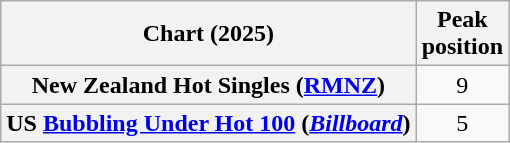<table class="wikitable sortable plainrowheaders" style="text-align:center">
<tr>
<th scope="col">Chart (2025)</th>
<th scope="col">Peak<br>position</th>
</tr>
<tr>
<th scope="row">New Zealand Hot Singles (<a href='#'>RMNZ</a>)</th>
<td>9</td>
</tr>
<tr>
<th scope="row">US <a href='#'>Bubbling Under Hot 100</a> (<em><a href='#'>Billboard</a></em>)</th>
<td>5</td>
</tr>
</table>
